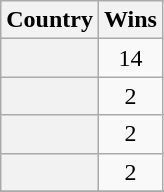<table class="sortable wikitable plainrowheaders" style="text-align:center">
<tr>
<th scope=col>Country</th>
<th scope=col data-sort-type=number>Wins</th>
</tr>
<tr>
<th scope=row></th>
<td>14</td>
</tr>
<tr>
<th scope=row></th>
<td>2</td>
</tr>
<tr>
<th scope=row></th>
<td>2</td>
</tr>
<tr>
<th scope=row></th>
<td>2</td>
</tr>
<tr>
</tr>
</table>
